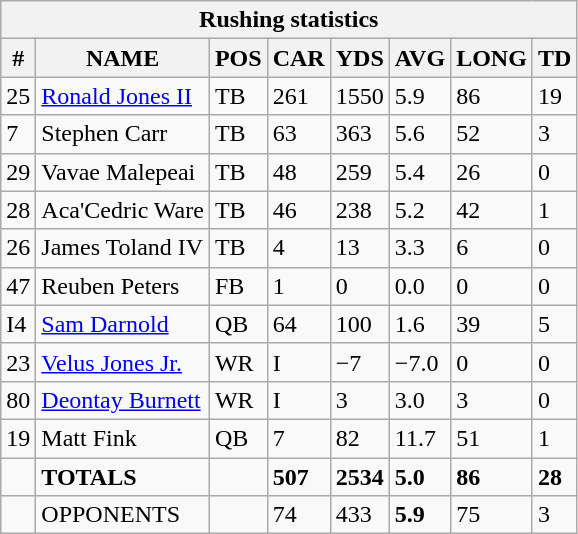<table class="wikitable sortable collapsible collapsed">
<tr>
<th colspan="8">Rushing statistics</th>
</tr>
<tr>
<th>#</th>
<th>NAME</th>
<th>POS</th>
<th>CAR</th>
<th>YDS</th>
<th>AVG</th>
<th>LONG</th>
<th>TD</th>
</tr>
<tr>
<td>25</td>
<td><a href='#'>Ronald Jones II</a></td>
<td>TB</td>
<td>261</td>
<td>1550</td>
<td>5.9</td>
<td>86</td>
<td>19</td>
</tr>
<tr>
<td>7</td>
<td>Stephen Carr</td>
<td>TB</td>
<td>63</td>
<td>363</td>
<td>5.6</td>
<td>52</td>
<td>3</td>
</tr>
<tr>
<td>29</td>
<td>Vavae Malepeai</td>
<td>TB</td>
<td>48</td>
<td>259</td>
<td>5.4</td>
<td>26</td>
<td>0</td>
</tr>
<tr>
<td>28</td>
<td>Aca'Cedric Ware</td>
<td>TB</td>
<td>46</td>
<td>238</td>
<td>5.2</td>
<td>42</td>
<td>1</td>
</tr>
<tr>
<td>26</td>
<td>James Toland IV</td>
<td>TB</td>
<td>4</td>
<td>13</td>
<td>3.3</td>
<td>6</td>
<td>0</td>
</tr>
<tr>
<td>47</td>
<td>Reuben Peters</td>
<td>FB</td>
<td>1</td>
<td>0</td>
<td>0.0</td>
<td>0</td>
<td>0</td>
</tr>
<tr>
<td>I4</td>
<td><a href='#'>Sam Darnold</a></td>
<td>QB</td>
<td>64</td>
<td>100</td>
<td>1.6</td>
<td>39</td>
<td>5</td>
</tr>
<tr>
<td>23</td>
<td><a href='#'>Velus Jones Jr.</a></td>
<td>WR</td>
<td>I</td>
<td>−7</td>
<td>−7.0</td>
<td>0</td>
<td>0</td>
</tr>
<tr>
<td>80</td>
<td><a href='#'>Deontay Burnett</a></td>
<td>WR</td>
<td>I</td>
<td>3</td>
<td>3.0</td>
<td>3</td>
<td>0</td>
</tr>
<tr>
<td>19</td>
<td>Matt Fink</td>
<td>QB</td>
<td>7</td>
<td>82</td>
<td>11.7</td>
<td>51</td>
<td>1</td>
</tr>
<tr>
<td></td>
<td><strong>TOTALS</strong></td>
<td></td>
<td><strong>507</strong></td>
<td><strong>2534</strong></td>
<td><strong>5.0</strong></td>
<td><strong>86</strong></td>
<td><strong>28</strong></td>
</tr>
<tr>
<td></td>
<td>OPPONENTS</td>
<td></td>
<td>74</td>
<td>433</td>
<td><strong>5.9</strong></td>
<td>75</td>
<td>3</td>
</tr>
</table>
